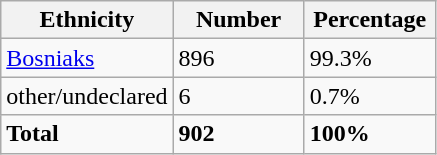<table class="wikitable">
<tr>
<th width="100px">Ethnicity</th>
<th width="80px">Number</th>
<th width="80px">Percentage</th>
</tr>
<tr>
<td><a href='#'>Bosniaks</a></td>
<td>896</td>
<td>99.3%</td>
</tr>
<tr>
<td>other/undeclared</td>
<td>6</td>
<td>0.7%</td>
</tr>
<tr>
<td><strong>Total</strong></td>
<td><strong>902</strong></td>
<td><strong>100%</strong></td>
</tr>
</table>
